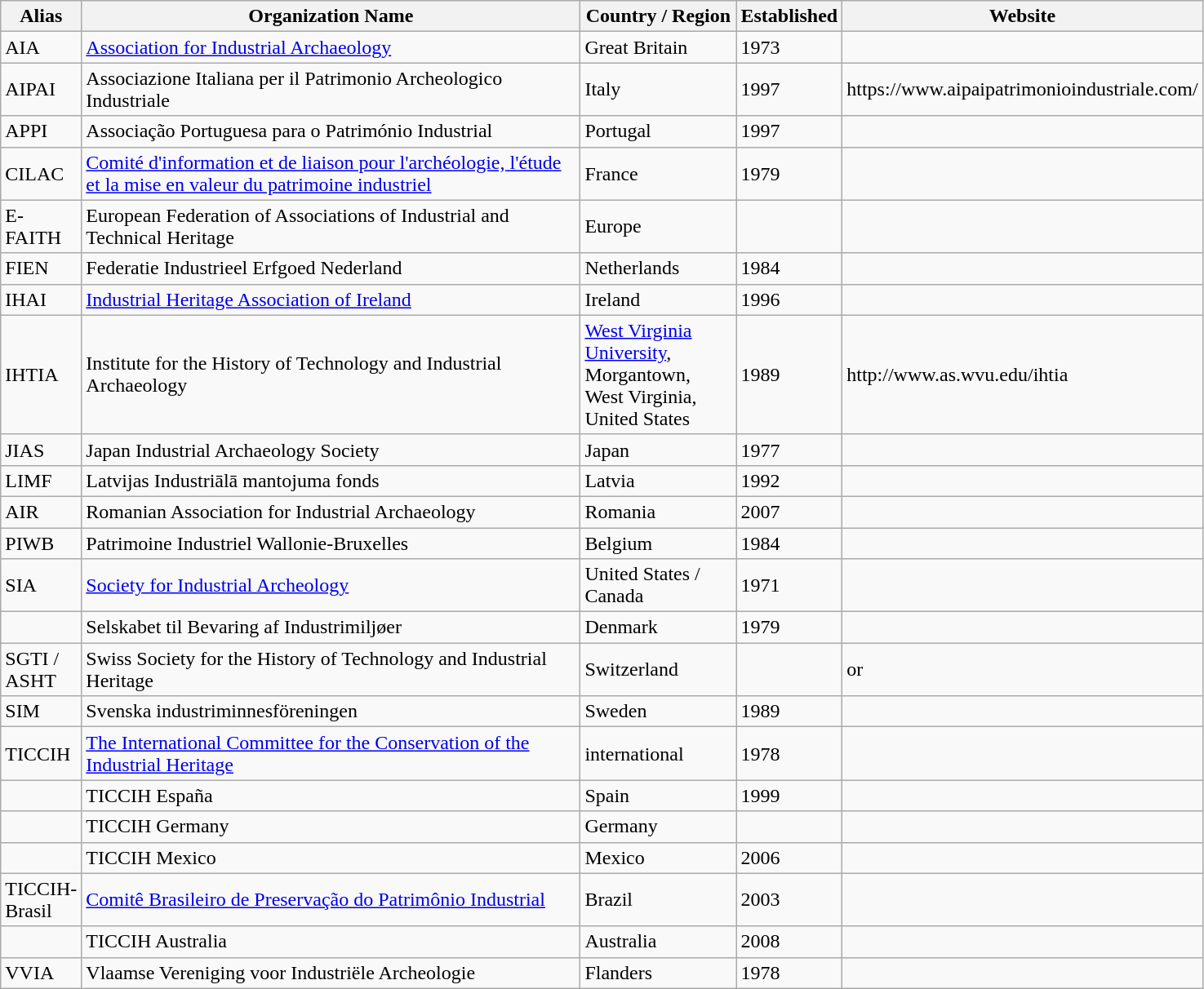<table class="wikitable sortable">
<tr>
<th scope="col" style="width:40px;">Alias</th>
<th scope="col" style="width:400px;">Organization Name</th>
<th scope="col" style="width:120px;">Country / Region</th>
<th>Established</th>
<th scope="col" style="width:250px;">Website</th>
</tr>
<tr>
<td>AIA</td>
<td><a href='#'>Association for Industrial Archaeology</a></td>
<td>Great Britain</td>
<td>1973</td>
<td></td>
</tr>
<tr>
<td>AIPAI</td>
<td>Associazione Italiana per il Patrimonio Archeologico Industriale</td>
<td>Italy</td>
<td>1997</td>
<td>https://www.aipaipatrimonioindustriale.com/</td>
</tr>
<tr>
<td>APPI</td>
<td>Associação Portuguesa para o Património Industrial</td>
<td>Portugal</td>
<td>1997</td>
<td></td>
</tr>
<tr>
<td>CILAC</td>
<td><a href='#'>Comité d'information et de liaison pour l'archéologie, l'étude et la mise en valeur du patrimoine industriel</a></td>
<td>France</td>
<td>1979</td>
<td></td>
</tr>
<tr>
<td>E-FAITH</td>
<td>European Federation of Associations of Industrial and Technical Heritage</td>
<td>Europe</td>
<td></td>
<td></td>
</tr>
<tr>
<td>FIEN</td>
<td>Federatie Industrieel Erfgoed Nederland</td>
<td>Netherlands</td>
<td>1984</td>
<td></td>
</tr>
<tr>
<td>IHAI</td>
<td><a href='#'>Industrial Heritage Association of Ireland</a></td>
<td>Ireland</td>
<td>1996</td>
<td></td>
</tr>
<tr>
<td>IHTIA</td>
<td>Institute for the History of Technology and Industrial Archaeology</td>
<td><a href='#'>West Virginia University</a>, Morgantown, West Virginia, United States</td>
<td>1989</td>
<td>http://www.as.wvu.edu/ihtia </td>
</tr>
<tr>
<td>JIAS</td>
<td>Japan Industrial Archaeology Society</td>
<td>Japan</td>
<td>1977</td>
<td></td>
</tr>
<tr>
<td>LIMF</td>
<td>Latvijas Industriālā mantojuma fonds</td>
<td>Latvia</td>
<td>1992</td>
<td></td>
</tr>
<tr>
<td>AIR</td>
<td>Romanian Association for Industrial Archaeology</td>
<td>Romania</td>
<td>2007</td>
<td></td>
</tr>
<tr>
<td>PIWB</td>
<td>Patrimoine Industriel Wallonie-Bruxelles</td>
<td>Belgium</td>
<td>1984</td>
<td></td>
</tr>
<tr>
<td>SIA</td>
<td><a href='#'>Society for Industrial Archeology</a></td>
<td>United States / Canada</td>
<td>1971</td>
<td></td>
</tr>
<tr>
<td></td>
<td>Selskabet til Bevaring af Industrimiljøer</td>
<td>Denmark</td>
<td>1979</td>
<td></td>
</tr>
<tr>
<td>SGTI / ASHT</td>
<td>Swiss Society for the History of Technology and Industrial Heritage</td>
<td>Switzerland</td>
<td></td>
<td> or </td>
</tr>
<tr>
<td>SIM</td>
<td>Svenska industriminnesföreningen</td>
<td>Sweden</td>
<td>1989</td>
<td></td>
</tr>
<tr>
<td>TICCIH</td>
<td><a href='#'>The International Committee for the Conservation of the Industrial Heritage</a></td>
<td>international</td>
<td>1978</td>
<td></td>
</tr>
<tr>
<td></td>
<td>TICCIH España</td>
<td>Spain</td>
<td>1999</td>
<td></td>
</tr>
<tr>
<td></td>
<td>TICCIH Germany</td>
<td>Germany</td>
<td></td>
<td> </td>
</tr>
<tr>
<td></td>
<td>TICCIH Mexico</td>
<td>Mexico</td>
<td>2006</td>
<td></td>
</tr>
<tr>
<td>TICCIH-Brasil</td>
<td><a href='#'>Comitê Brasileiro de Preservação do Patrimônio Industrial</a></td>
<td>Brazil</td>
<td>2003</td>
<td> </td>
</tr>
<tr>
<td></td>
<td>TICCIH Australia</td>
<td>Australia</td>
<td>2008</td>
<td></td>
</tr>
<tr>
<td>VVIA</td>
<td>Vlaamse Vereniging voor Industriële Archeologie</td>
<td>Flanders</td>
<td>1978</td>
<td></td>
</tr>
</table>
